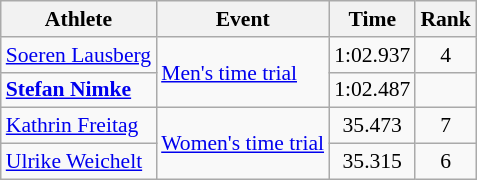<table class=wikitable style="font-size:90%">
<tr>
<th>Athlete</th>
<th>Event</th>
<th>Time</th>
<th>Rank</th>
</tr>
<tr>
<td align=left><a href='#'>Soeren Lausberg</a></td>
<td align=left rowspan=2><a href='#'>Men's time trial</a></td>
<td align=center>1:02.937</td>
<td align=center>4</td>
</tr>
<tr>
<td align=left><strong><a href='#'>Stefan Nimke</a></strong></td>
<td align=center>1:02.487</td>
<td align=center></td>
</tr>
<tr>
<td align=left><a href='#'>Kathrin Freitag</a></td>
<td align=left rowspan=2><a href='#'>Women's time trial</a></td>
<td align=center>35.473</td>
<td align=center>7</td>
</tr>
<tr>
<td align=left><a href='#'>Ulrike Weichelt</a></td>
<td align=center>35.315</td>
<td align=center>6</td>
</tr>
</table>
